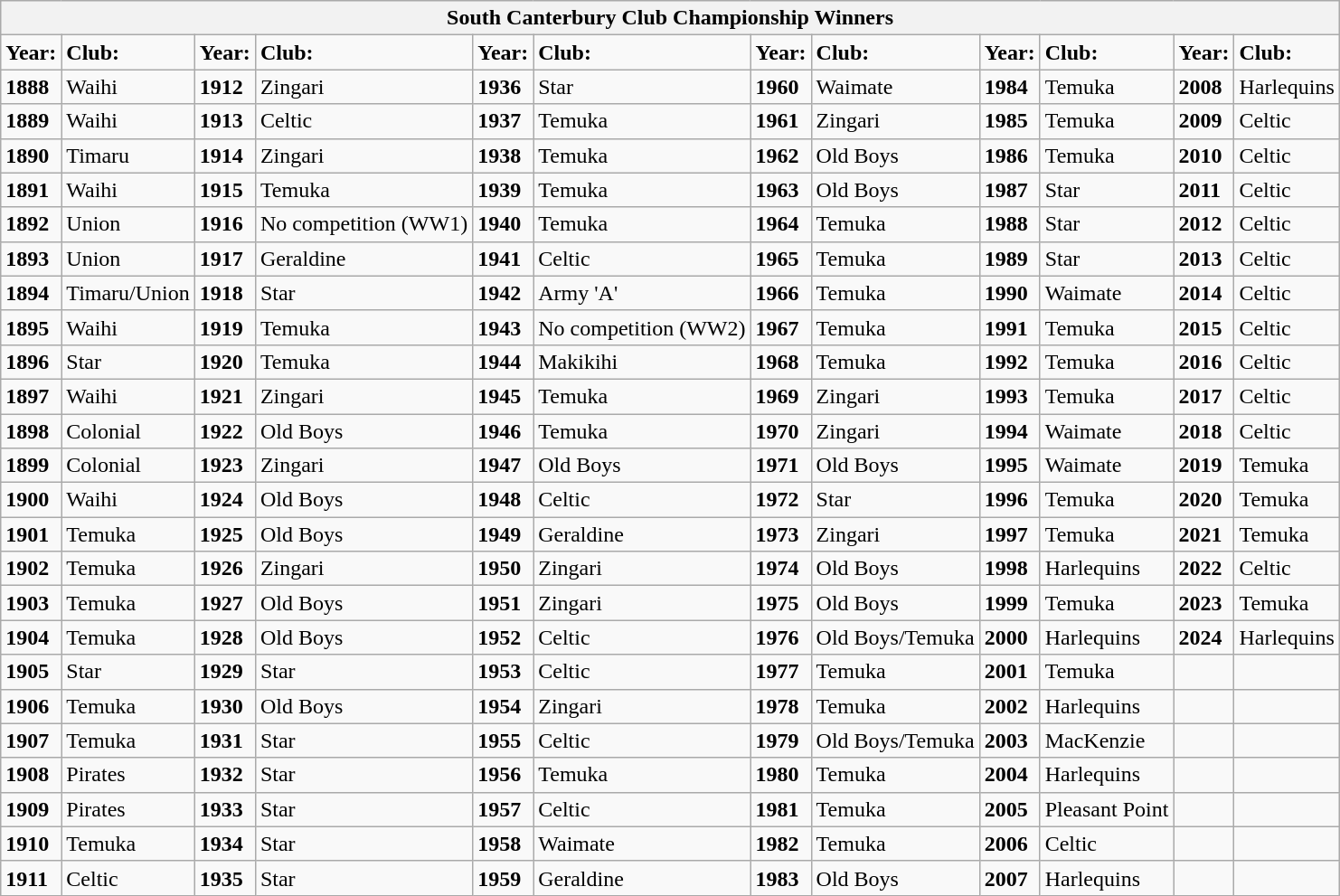<table class="wikitable">
<tr>
<th colspan="12"><strong>South Canterbury Club Championship Winners</strong></th>
</tr>
<tr>
<td><strong>Year:</strong></td>
<td><strong>Club:</strong></td>
<td><strong>Year:</strong></td>
<td><strong>Club:</strong></td>
<td><strong>Year:</strong></td>
<td><strong>Club:</strong></td>
<td><strong>Year:</strong></td>
<td><strong>Club:</strong></td>
<td><strong>Year:</strong></td>
<td><strong>Club:</strong></td>
<td><strong>Year:</strong></td>
<td><strong>Club:</strong></td>
</tr>
<tr>
<td><strong>1888</strong></td>
<td>Waihi</td>
<td><strong>1912</strong></td>
<td>Zingari</td>
<td><strong>1936</strong></td>
<td>Star</td>
<td><strong>1960</strong></td>
<td>Waimate</td>
<td><strong>1984</strong></td>
<td>Temuka</td>
<td><strong>2008</strong></td>
<td>Harlequins</td>
</tr>
<tr>
<td><strong>1889</strong></td>
<td>Waihi</td>
<td><strong>1913</strong></td>
<td>Celtic</td>
<td><strong>1937</strong></td>
<td>Temuka</td>
<td><strong>1961</strong></td>
<td>Zingari</td>
<td><strong>1985</strong></td>
<td>Temuka</td>
<td><strong>2009</strong></td>
<td>Celtic</td>
</tr>
<tr>
<td><strong>1890</strong></td>
<td>Timaru</td>
<td><strong>1914</strong></td>
<td>Zingari</td>
<td><strong>1938</strong></td>
<td>Temuka</td>
<td><strong>1962</strong></td>
<td>Old Boys</td>
<td><strong>1986</strong></td>
<td>Temuka</td>
<td><strong>2010</strong></td>
<td>Celtic</td>
</tr>
<tr>
<td><strong>1891</strong></td>
<td>Waihi</td>
<td><strong>1915</strong></td>
<td>Temuka</td>
<td><strong>1939</strong></td>
<td>Temuka</td>
<td><strong>1963</strong></td>
<td>Old Boys</td>
<td><strong>1987</strong></td>
<td>Star</td>
<td><strong>2011</strong></td>
<td>Celtic</td>
</tr>
<tr>
<td><strong>1892</strong></td>
<td>Union</td>
<td><strong>1916</strong></td>
<td>No competition (WW1)</td>
<td><strong>1940</strong></td>
<td>Temuka</td>
<td><strong>1964</strong></td>
<td>Temuka</td>
<td><strong>1988</strong></td>
<td>Star</td>
<td><strong>2012</strong></td>
<td>Celtic</td>
</tr>
<tr>
<td><strong>1893</strong></td>
<td>Union</td>
<td><strong>1917</strong></td>
<td>Geraldine</td>
<td><strong>1941</strong></td>
<td>Celtic</td>
<td><strong>1965</strong></td>
<td>Temuka</td>
<td><strong>1989</strong></td>
<td>Star</td>
<td><strong>2013</strong></td>
<td>Celtic</td>
</tr>
<tr>
<td><strong>1894</strong></td>
<td>Timaru/Union</td>
<td><strong>1918</strong></td>
<td>Star</td>
<td><strong>1942</strong></td>
<td>Army 'A'</td>
<td><strong>1966</strong></td>
<td>Temuka</td>
<td><strong>1990</strong></td>
<td>Waimate</td>
<td><strong>2014</strong></td>
<td>Celtic</td>
</tr>
<tr>
<td><strong>1895</strong></td>
<td>Waihi</td>
<td><strong>1919</strong></td>
<td>Temuka</td>
<td><strong>1943</strong></td>
<td>No competition (WW2)</td>
<td><strong>1967</strong></td>
<td>Temuka</td>
<td><strong>1991</strong></td>
<td>Temuka</td>
<td><strong>2015</strong></td>
<td>Celtic</td>
</tr>
<tr>
<td><strong>1896</strong></td>
<td>Star</td>
<td><strong>1920</strong></td>
<td>Temuka</td>
<td><strong>1944</strong></td>
<td>Makikihi</td>
<td><strong>1968</strong></td>
<td>Temuka</td>
<td><strong>1992</strong></td>
<td>Temuka</td>
<td><strong>2016</strong></td>
<td>Celtic</td>
</tr>
<tr>
<td><strong>1897</strong></td>
<td>Waihi</td>
<td><strong>1921</strong></td>
<td>Zingari</td>
<td><strong>1945</strong></td>
<td>Temuka</td>
<td><strong>1969</strong></td>
<td>Zingari</td>
<td><strong>1993</strong></td>
<td>Temuka</td>
<td><strong>2017</strong></td>
<td>Celtic</td>
</tr>
<tr>
<td><strong>1898</strong></td>
<td>Colonial</td>
<td><strong>1922</strong></td>
<td>Old Boys</td>
<td><strong>1946</strong></td>
<td>Temuka</td>
<td><strong>1970</strong></td>
<td>Zingari</td>
<td><strong>1994</strong></td>
<td>Waimate</td>
<td><strong>2018</strong></td>
<td>Celtic</td>
</tr>
<tr>
<td><strong>1899</strong></td>
<td>Colonial</td>
<td><strong>1923</strong></td>
<td>Zingari</td>
<td><strong>1947</strong></td>
<td>Old Boys</td>
<td><strong>1971</strong></td>
<td>Old Boys</td>
<td><strong>1995</strong></td>
<td>Waimate</td>
<td><strong>2019</strong></td>
<td>Temuka</td>
</tr>
<tr>
<td><strong>1900</strong></td>
<td>Waihi</td>
<td><strong>1924</strong></td>
<td>Old Boys</td>
<td><strong>1948</strong></td>
<td>Celtic</td>
<td><strong>1972</strong></td>
<td>Star</td>
<td><strong>1996</strong></td>
<td>Temuka</td>
<td><strong>2020</strong></td>
<td>Temuka</td>
</tr>
<tr>
<td><strong>1901</strong></td>
<td>Temuka</td>
<td><strong>1925</strong></td>
<td>Old Boys</td>
<td><strong>1949</strong></td>
<td>Geraldine</td>
<td><strong>1973</strong></td>
<td>Zingari</td>
<td><strong>1997</strong></td>
<td>Temuka</td>
<td><strong>2021</strong></td>
<td>Temuka</td>
</tr>
<tr>
<td><strong>1902</strong></td>
<td>Temuka</td>
<td><strong>1926</strong></td>
<td>Zingari</td>
<td><strong>1950</strong></td>
<td>Zingari</td>
<td><strong>1974</strong></td>
<td>Old Boys</td>
<td><strong>1998</strong></td>
<td>Harlequins</td>
<td><strong>2022</strong></td>
<td>Celtic</td>
</tr>
<tr>
<td><strong>1903</strong></td>
<td>Temuka</td>
<td><strong>1927</strong></td>
<td>Old Boys</td>
<td><strong>1951</strong></td>
<td>Zingari</td>
<td><strong>1975</strong></td>
<td>Old Boys</td>
<td><strong>1999</strong></td>
<td>Temuka</td>
<td><strong>2023</strong></td>
<td>Temuka</td>
</tr>
<tr>
<td><strong>1904</strong></td>
<td>Temuka</td>
<td><strong>1928</strong></td>
<td>Old Boys</td>
<td><strong>1952</strong></td>
<td>Celtic</td>
<td><strong>1976</strong></td>
<td>Old Boys/Temuka</td>
<td><strong>2000</strong></td>
<td>Harlequins</td>
<td><strong>2024</strong></td>
<td>Harlequins</td>
</tr>
<tr>
<td><strong>1905</strong></td>
<td>Star</td>
<td><strong>1929</strong></td>
<td>Star</td>
<td><strong>1953</strong></td>
<td>Celtic</td>
<td><strong>1977</strong></td>
<td>Temuka</td>
<td><strong>2001</strong></td>
<td>Temuka</td>
<td></td>
<td></td>
</tr>
<tr>
<td><strong>1906</strong></td>
<td>Temuka</td>
<td><strong>1930</strong></td>
<td>Old Boys</td>
<td><strong>1954</strong></td>
<td>Zingari</td>
<td><strong>1978</strong></td>
<td>Temuka</td>
<td><strong>2002</strong></td>
<td>Harlequins</td>
<td></td>
<td></td>
</tr>
<tr>
<td><strong>1907</strong></td>
<td>Temuka</td>
<td><strong>1931</strong></td>
<td>Star</td>
<td><strong>1955</strong></td>
<td>Celtic</td>
<td><strong>1979</strong></td>
<td>Old Boys/Temuka</td>
<td><strong>2003</strong></td>
<td>MacKenzie</td>
<td></td>
<td></td>
</tr>
<tr>
<td><strong>1908</strong></td>
<td>Pirates</td>
<td><strong>1932</strong></td>
<td>Star</td>
<td><strong>1956</strong></td>
<td>Temuka</td>
<td><strong>1980</strong></td>
<td>Temuka</td>
<td><strong>2004</strong></td>
<td>Harlequins</td>
<td></td>
<td></td>
</tr>
<tr>
<td><strong>1909</strong></td>
<td>Pirates</td>
<td><strong>1933</strong></td>
<td>Star</td>
<td><strong>1957</strong></td>
<td>Celtic</td>
<td><strong>1981</strong></td>
<td>Temuka</td>
<td><strong>2005</strong></td>
<td>Pleasant Point</td>
<td></td>
<td></td>
</tr>
<tr>
<td><strong>1910</strong></td>
<td>Temuka</td>
<td><strong>1934</strong></td>
<td>Star</td>
<td><strong>1958</strong></td>
<td>Waimate</td>
<td><strong>1982</strong></td>
<td>Temuka</td>
<td><strong>2006</strong></td>
<td>Celtic</td>
<td></td>
<td></td>
</tr>
<tr>
<td><strong>1911</strong></td>
<td>Celtic</td>
<td><strong>1935</strong></td>
<td>Star</td>
<td><strong>1959</strong></td>
<td>Geraldine</td>
<td><strong>1983</strong></td>
<td>Old Boys</td>
<td><strong>2007</strong></td>
<td>Harlequins</td>
<td></td>
<td></td>
</tr>
</table>
